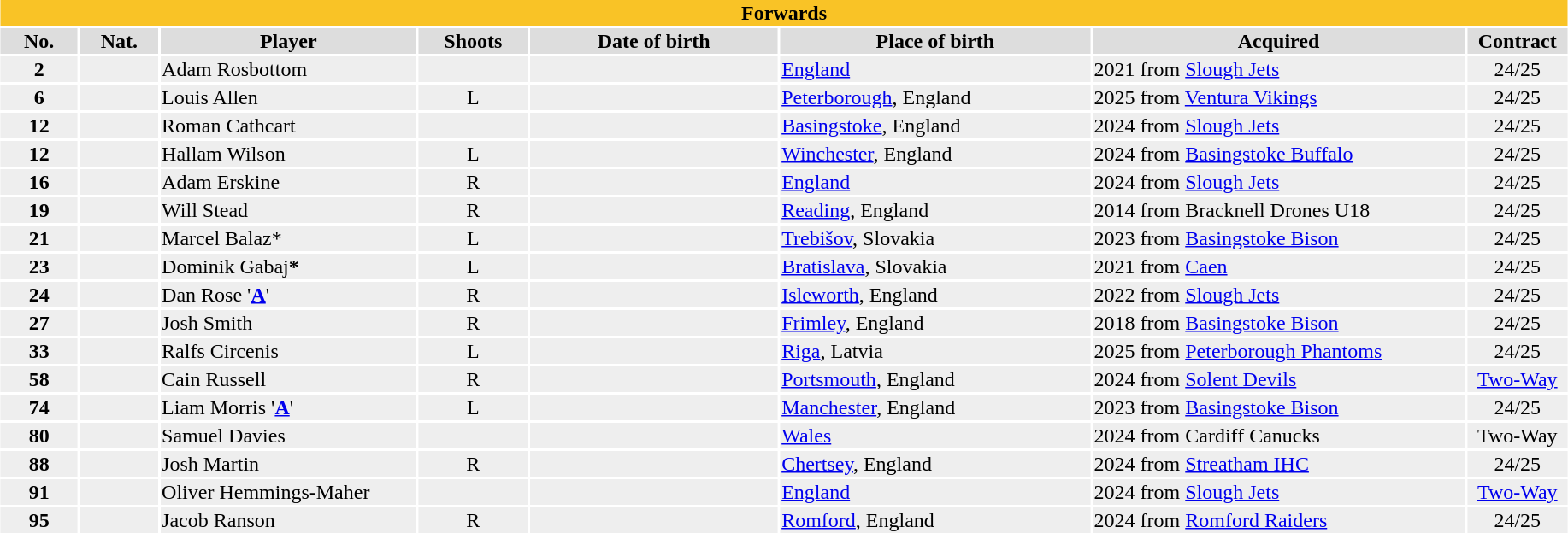<table class="toccolours"  style="width:97%; clear:both; margin:1.5em auto; text-align:center;">
<tr>
<th colspan="11" style="background: #f9c326; color: black;">Forwards</th>
</tr>
<tr style="background:#ddd;">
<th width=5%>No.</th>
<th width=5%>Nat.</th>
<th !width=22%>Player</th>
<th width=7%>Shoots</th>
<th width=16%>Date of birth</th>
<th width=20%>Place of birth</th>
<th width=24%>Acquired</th>
<td><strong>Contract</strong></td>
</tr>
<tr style="background:#eee;">
<td><strong>2</strong></td>
<td></td>
<td align=left>Adam Rosbottom</td>
<td></td>
<td align=left></td>
<td align=left><a href='#'>England</a></td>
<td align=left>2021 from <a href='#'>Slough Jets</a></td>
<td>24/25</td>
</tr>
<tr style="background:#eee;">
<td><strong>6</strong></td>
<td></td>
<td align=left>Louis Allen</td>
<td>L</td>
<td align=left></td>
<td align=left><a href='#'>Peterborough</a>, England</td>
<td align=left>2025 from <a href='#'>Ventura Vikings</a></td>
<td>24/25</td>
</tr>
<tr style="background:#eee;">
<td><strong>12</strong></td>
<td></td>
<td align=left>Roman Cathcart</td>
<td></td>
<td align=left></td>
<td align=left><a href='#'>Basingstoke</a>, England</td>
<td align=left>2024 from <a href='#'>Slough Jets</a></td>
<td>24/25</td>
</tr>
<tr style="background:#eee;">
<td><strong>12</strong></td>
<td></td>
<td align=left>Hallam Wilson</td>
<td>L</td>
<td align=left></td>
<td align=left><a href='#'>Winchester</a>, England</td>
<td align=left>2024 from <a href='#'>Basingstoke Buffalo</a></td>
<td>24/25</td>
</tr>
<tr style="background:#eee;">
<td><strong>16</strong></td>
<td></td>
<td align=left>Adam Erskine</td>
<td>R</td>
<td align=left></td>
<td align=left><a href='#'>England</a></td>
<td align=left>2024 from <a href='#'>Slough Jets</a></td>
<td>24/25</td>
</tr>
<tr style="background:#eee;">
<td><strong>19</strong></td>
<td></td>
<td align=left>Will Stead</td>
<td>R</td>
<td align=left></td>
<td align=left><a href='#'>Reading</a>, England</td>
<td align=left>2014 from Bracknell Drones U18</td>
<td>24/25</td>
</tr>
<tr style="background:#eee;">
<td><strong>21</strong></td>
<td></td>
<td align=left>Marcel Balaz*</td>
<td>L</td>
<td align=left></td>
<td align=left><a href='#'>Trebišov</a>, Slovakia</td>
<td align=left>2023 from <a href='#'>Basingstoke Bison</a></td>
<td>24/25</td>
</tr>
<tr style="background:#eee;">
<td><strong>23</strong></td>
<td></td>
<td align=left>Dominik Gabaj<strong>*</strong></td>
<td>L</td>
<td align=left></td>
<td align=left><a href='#'>Bratislava</a>, Slovakia</td>
<td align=left>2021 from <a href='#'>Caen</a></td>
<td>24/25</td>
</tr>
<tr style="background:#eee;">
<td><strong>24</strong></td>
<td></td>
<td align=left>Dan Rose '<strong><a href='#'>A</a></strong>'</td>
<td>R</td>
<td align=left></td>
<td align=left><a href='#'>Isleworth</a>, England</td>
<td align=left>2022 from <a href='#'>Slough Jets</a></td>
<td>24/25</td>
</tr>
<tr style="background:#eee;">
<td><strong>27</strong></td>
<td></td>
<td align=left>Josh Smith</td>
<td>R</td>
<td align=left></td>
<td align=left><a href='#'>Frimley</a>, England</td>
<td align=left>2018 from <a href='#'>Basingstoke Bison</a></td>
<td>24/25</td>
</tr>
<tr style="background:#eee;">
<td><strong>33</strong></td>
<td></td>
<td align=left>Ralfs Circenis</td>
<td>L</td>
<td align=left></td>
<td align=left><a href='#'>Riga</a>, Latvia</td>
<td align=left>2025 from <a href='#'>Peterborough Phantoms</a></td>
<td>24/25</td>
</tr>
<tr style="background:#eee;">
<td><strong>58</strong></td>
<td></td>
<td align=left>Cain Russell</td>
<td>R</td>
<td align=left></td>
<td align=left><a href='#'>Portsmouth</a>, England</td>
<td align=left>2024 from <a href='#'>Solent Devils</a></td>
<td><a href='#'>Two-Way</a></td>
</tr>
<tr style="background:#eee;">
<td><strong>74</strong></td>
<td></td>
<td align=left>Liam Morris '<strong><a href='#'>A</a></strong>'</td>
<td>L</td>
<td align=left></td>
<td align=left><a href='#'>Manchester</a>, England</td>
<td align=left>2023 from <a href='#'>Basingstoke Bison</a></td>
<td>24/25</td>
</tr>
<tr style="background:#eee;">
<td><strong>80</strong></td>
<td></td>
<td align=left>Samuel Davies</td>
<td></td>
<td align=left></td>
<td align=left><a href='#'>Wales</a></td>
<td align=left>2024 from Cardiff Canucks</td>
<td>Two-Way</td>
</tr>
<tr style="background:#eee;">
<td><strong>88</strong></td>
<td></td>
<td align=left>Josh Martin</td>
<td>R</td>
<td align=left></td>
<td align=left><a href='#'>Chertsey</a>, England</td>
<td align=left>2024 from <a href='#'>Streatham IHC</a></td>
<td>24/25</td>
</tr>
<tr style="background:#eee;">
<td><strong>91</strong></td>
<td></td>
<td align=left>Oliver Hemmings-Maher</td>
<td></td>
<td align=left></td>
<td align=left><a href='#'>England</a></td>
<td align=left>2024 from <a href='#'>Slough Jets</a></td>
<td><a href='#'>Two-Way</a></td>
</tr>
<tr style="background:#eee;">
<td><strong>95</strong></td>
<td></td>
<td align=left>Jacob Ranson</td>
<td>R</td>
<td align=left></td>
<td align=left><a href='#'>Romford</a>, England</td>
<td align=left>2024 from <a href='#'>Romford Raiders</a></td>
<td>24/25</td>
</tr>
</table>
